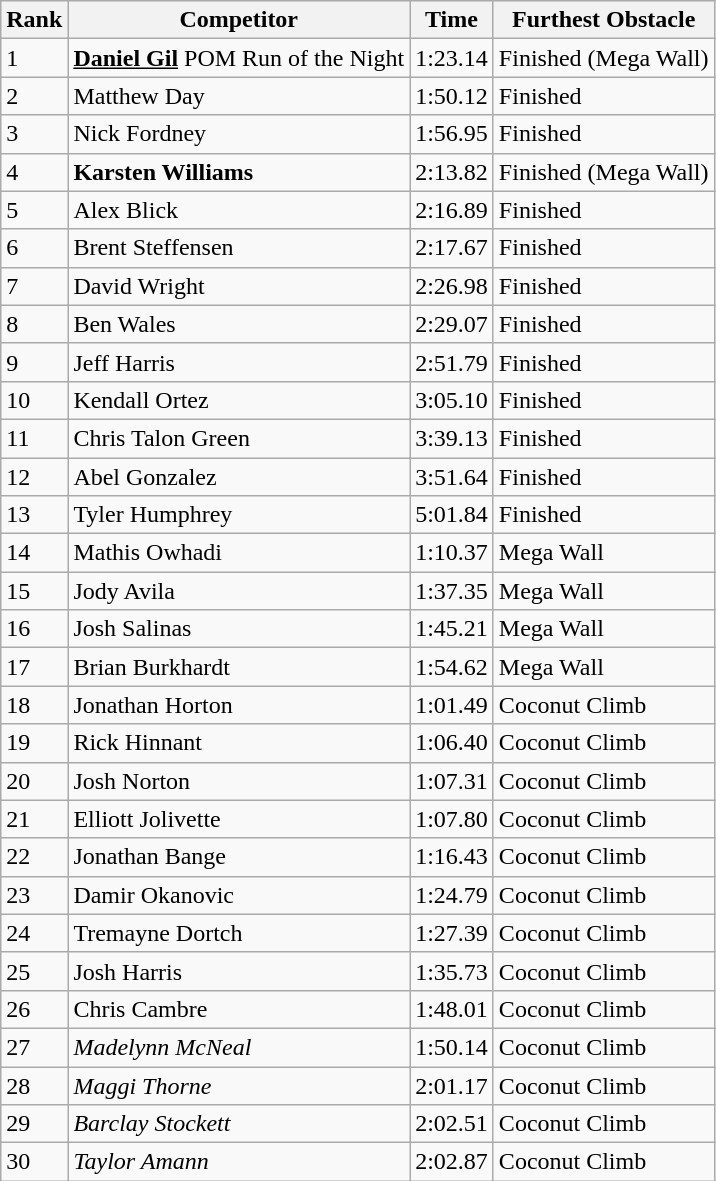<table class="wikitable sortable mw-collapsible">
<tr>
<th>Rank</th>
<th>Competitor</th>
<th>Time</th>
<th>Furthest Obstacle</th>
</tr>
<tr>
<td>1</td>
<td><strong><u>Daniel Gil</u></strong> POM Run of the Night</td>
<td>1:23.14</td>
<td>Finished (Mega Wall)</td>
</tr>
<tr>
<td>2</td>
<td>Matthew Day</td>
<td>1:50.12</td>
<td>Finished</td>
</tr>
<tr>
<td>3</td>
<td>Nick Fordney</td>
<td>1:56.95</td>
<td>Finished</td>
</tr>
<tr>
<td>4</td>
<td><strong>Karsten Williams</strong></td>
<td>2:13.82</td>
<td>Finished (Mega Wall)</td>
</tr>
<tr>
<td>5</td>
<td>Alex Blick</td>
<td>2:16.89</td>
<td>Finished</td>
</tr>
<tr>
<td>6</td>
<td>Brent Steffensen</td>
<td>2:17.67</td>
<td>Finished</td>
</tr>
<tr>
<td>7</td>
<td>David Wright</td>
<td>2:26.98</td>
<td>Finished</td>
</tr>
<tr>
<td>8</td>
<td>Ben Wales</td>
<td>2:29.07</td>
<td>Finished</td>
</tr>
<tr>
<td>9</td>
<td>Jeff Harris</td>
<td>2:51.79</td>
<td>Finished</td>
</tr>
<tr>
<td>10</td>
<td>Kendall Ortez</td>
<td>3:05.10</td>
<td>Finished</td>
</tr>
<tr>
<td>11</td>
<td>Chris Talon Green</td>
<td>3:39.13</td>
<td>Finished</td>
</tr>
<tr>
<td>12</td>
<td>Abel Gonzalez</td>
<td>3:51.64</td>
<td>Finished</td>
</tr>
<tr>
<td>13</td>
<td>Tyler Humphrey</td>
<td>5:01.84</td>
<td>Finished</td>
</tr>
<tr>
<td>14</td>
<td>Mathis Owhadi</td>
<td>1:10.37</td>
<td>Mega Wall</td>
</tr>
<tr>
<td>15</td>
<td>Jody Avila</td>
<td>1:37.35</td>
<td>Mega Wall</td>
</tr>
<tr>
<td>16</td>
<td>Josh Salinas</td>
<td>1:45.21</td>
<td>Mega Wall</td>
</tr>
<tr>
<td>17</td>
<td>Brian Burkhardt</td>
<td>1:54.62</td>
<td>Mega Wall</td>
</tr>
<tr>
<td>18</td>
<td>Jonathan Horton</td>
<td>1:01.49</td>
<td>Coconut Climb</td>
</tr>
<tr>
<td>19</td>
<td>Rick Hinnant</td>
<td>1:06.40</td>
<td>Coconut Climb</td>
</tr>
<tr>
<td>20</td>
<td>Josh Norton</td>
<td>1:07.31</td>
<td>Coconut Climb</td>
</tr>
<tr>
<td>21</td>
<td>Elliott Jolivette</td>
<td>1:07.80</td>
<td>Coconut Climb</td>
</tr>
<tr>
<td>22</td>
<td>Jonathan Bange</td>
<td>1:16.43</td>
<td>Coconut Climb</td>
</tr>
<tr>
<td>23</td>
<td>Damir Okanovic</td>
<td>1:24.79</td>
<td>Coconut Climb</td>
</tr>
<tr>
<td>24</td>
<td>Tremayne Dortch</td>
<td>1:27.39</td>
<td>Coconut Climb</td>
</tr>
<tr>
<td>25</td>
<td>Josh Harris</td>
<td>1:35.73</td>
<td>Coconut Climb</td>
</tr>
<tr>
<td>26</td>
<td>Chris Cambre</td>
<td>1:48.01</td>
<td>Coconut Climb</td>
</tr>
<tr>
<td>27</td>
<td><em>Madelynn McNeal</em></td>
<td>1:50.14</td>
<td>Coconut Climb</td>
</tr>
<tr>
<td>28</td>
<td><em>Maggi Thorne</em></td>
<td>2:01.17</td>
<td>Coconut Climb</td>
</tr>
<tr>
<td>29</td>
<td><em>Barclay Stockett</em></td>
<td>2:02.51</td>
<td>Coconut Climb</td>
</tr>
<tr>
<td>30</td>
<td><em>Taylor Amann</em></td>
<td>2:02.87</td>
<td>Coconut Climb</td>
</tr>
</table>
